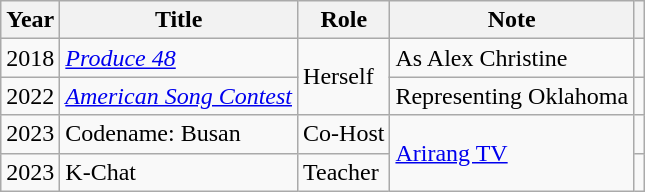<table class="wikitable">
<tr>
<th>Year</th>
<th>Title</th>
<th>Role</th>
<th>Note</th>
<th></th>
</tr>
<tr>
<td>2018</td>
<td><em><a href='#'>Produce 48</a></em></td>
<td rowspan="2">Herself</td>
<td>As Alex Christine</td>
<td></td>
</tr>
<tr>
<td>2022</td>
<td><em><a href='#'>American Song Contest</a></em></td>
<td>Representing Oklahoma</td>
<td></td>
</tr>
<tr>
<td>2023</td>
<td>Codename: Busan</td>
<td>Co-Host</td>
<td rowspan="2"><a href='#'>Arirang TV</a></td>
<td></td>
</tr>
<tr>
<td>2023</td>
<td>K-Chat</td>
<td>Teacher</td>
<td></td>
</tr>
</table>
